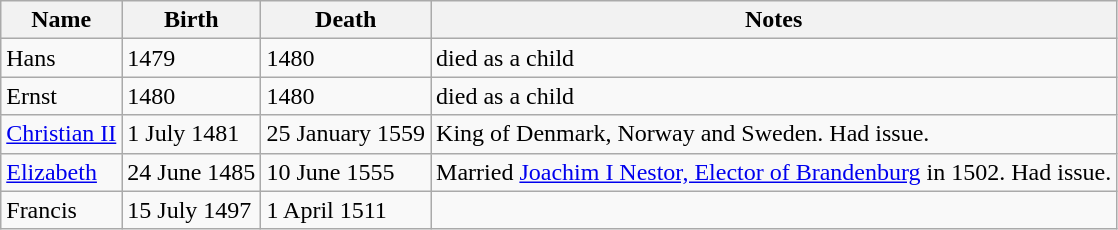<table class="wikitable">
<tr>
<th>Name</th>
<th>Birth</th>
<th>Death</th>
<th>Notes</th>
</tr>
<tr>
<td>Hans</td>
<td>1479</td>
<td>1480</td>
<td>died as a child</td>
</tr>
<tr>
<td>Ernst</td>
<td>1480</td>
<td>1480</td>
<td>died as a child</td>
</tr>
<tr>
<td><a href='#'>Christian II</a></td>
<td>1 July 1481</td>
<td>25 January 1559</td>
<td>King of Denmark, Norway and Sweden. Had issue.</td>
</tr>
<tr>
<td><a href='#'>Elizabeth</a></td>
<td>24 June 1485</td>
<td>10 June 1555</td>
<td>Married <a href='#'>Joachim I Nestor, Elector of Brandenburg</a> in 1502. Had issue.</td>
</tr>
<tr>
<td>Francis</td>
<td>15 July 1497</td>
<td>1 April 1511</td>
<td></td>
</tr>
</table>
